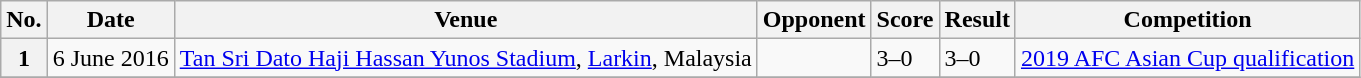<table class="wikitable sortable plainrowheaders">
<tr>
<th scope=col>No.</th>
<th scope=col data-sort-type=date>Date</th>
<th scope=col>Venue</th>
<th scope=col>Opponent</th>
<th scope=col>Score</th>
<th scope=col>Result</th>
<th scope=col>Competition</th>
</tr>
<tr>
<th scope=row>1</th>
<td rowspan=1>6 June 2016</td>
<td rowspan=1><a href='#'>Tan Sri Dato Haji Hassan Yunos Stadium</a>, <a href='#'>Larkin</a>, Malaysia</td>
<td rowspan=1></td>
<td>3–0</td>
<td rowspan=1>3–0</td>
<td rowspan=1><a href='#'>2019 AFC Asian Cup qualification</a></td>
</tr>
<tr>
</tr>
</table>
